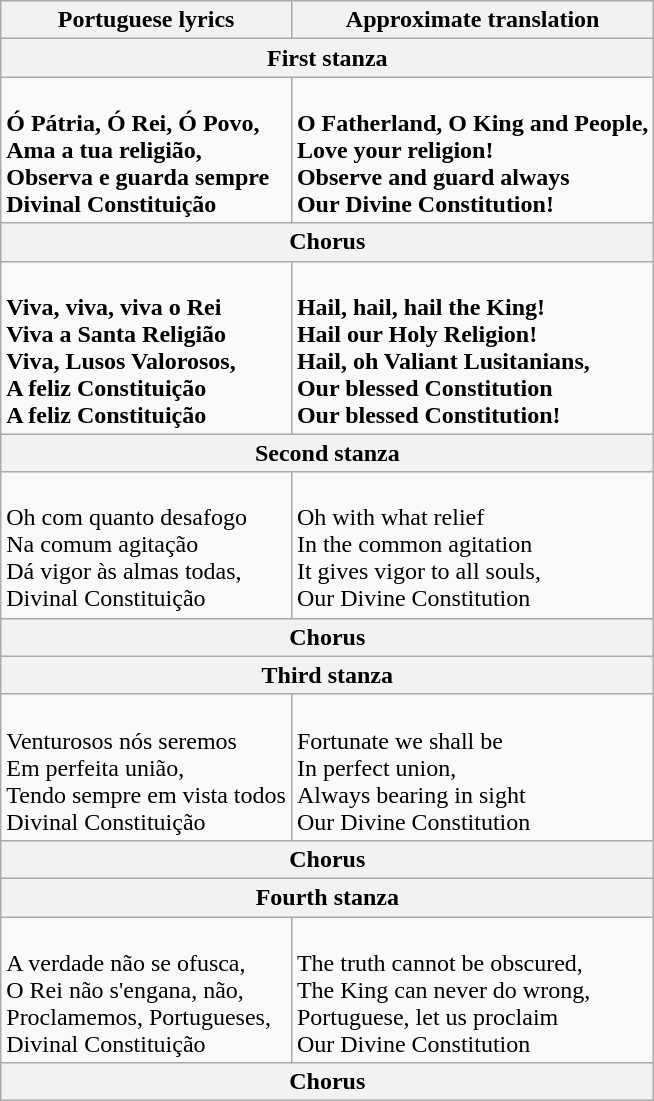<table class="wikitable">
<tr>
<th>Portuguese lyrics</th>
<th>Approximate translation</th>
</tr>
<tr>
<th colspan="2">First stanza</th>
</tr>
<tr>
<td style="font-weight:bold;"><br>Ó Pátria, Ó Rei, Ó Povo,<br>
Ama a tua religião,<br>
Observa e guarda sempre<br>
Divinal Constituição</td>
<td style="font-weight:bold;"><br>O Fatherland, O King and People,<br>
Love your religion!<br>
Observe and guard always<br>
Our Divine Constitution!<br></td>
</tr>
<tr>
<th colspan="2">Chorus</th>
</tr>
<tr>
<td style="font-weight:bold;"><br>Viva, viva, viva o Rei<br>
Viva a Santa Religião<br>
Viva, Lusos Valorosos,<br>
A feliz Constituição<br>
A feliz Constituição</td>
<td style="font-weight:bold;"><br>Hail, hail, hail the King!<br>
Hail our Holy Religion!<br>
Hail, oh Valiant Lusitanians,<br>
Our blessed Constitution<br>
Our blessed Constitution!</td>
</tr>
<tr>
<th colspan="2">Second stanza</th>
</tr>
<tr>
<td><br>Oh com quanto desafogo<br>
Na comum agitação<br>
Dá vigor às almas todas,<br>
Divinal Constituição</td>
<td><br>Oh with what relief<br>
In the common agitation<br>
It gives vigor to all souls,<br>
Our Divine Constitution</td>
</tr>
<tr>
<th colspan="2">Chorus</th>
</tr>
<tr>
<th colspan="2">Third stanza</th>
</tr>
<tr>
<td><br>Venturosos nós seremos<br>
Em perfeita união,<br>
Tendo sempre em vista todos<br>
Divinal Constituição</td>
<td><br>Fortunate we shall be<br>
In perfect union,<br>
Always bearing in sight<br>
Our Divine Constitution</td>
</tr>
<tr>
<th colspan="2">Chorus</th>
</tr>
<tr>
<th colspan="2">Fourth stanza</th>
</tr>
<tr>
<td><br>A verdade não se ofusca,<br>
O Rei não s'engana, não,<br>
Proclamemos, Portugueses,<br>
Divinal Constituição</td>
<td><br>The truth cannot be obscured,<br>
The King can never do wrong,<br>
Portuguese, let us proclaim<br>
Our Divine Constitution</td>
</tr>
<tr>
<th colspan="2">Chorus</th>
</tr>
</table>
